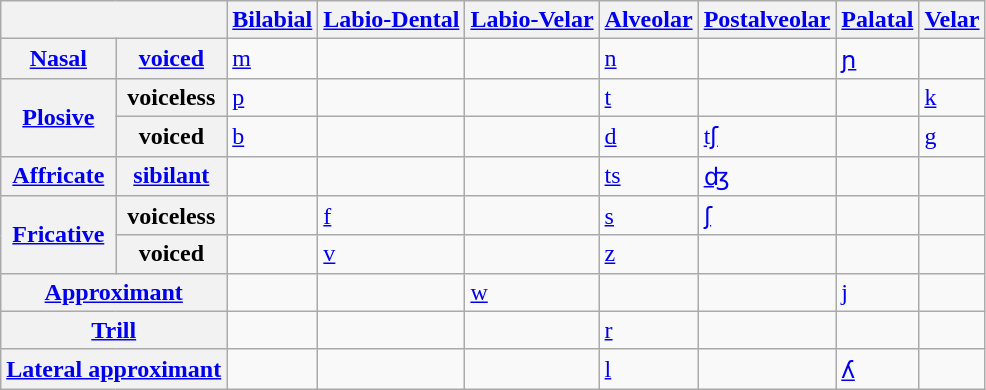<table class="wikitable">
<tr>
<th colspan="2"></th>
<th><a href='#'>Bilabial</a></th>
<th><a href='#'>Labio-Dental</a></th>
<th><a href='#'>Labio-Velar</a></th>
<th><a href='#'>Alveolar</a></th>
<th><a href='#'>Postalveolar</a></th>
<th><a href='#'>Palatal</a></th>
<th><a href='#'>Velar</a></th>
</tr>
<tr>
<th><a href='#'>Nasal</a></th>
<th><a href='#'>voiced</a></th>
<td><a href='#'>m</a></td>
<td></td>
<td></td>
<td><a href='#'>n</a></td>
<td></td>
<td><a href='#'>ɲ</a></td>
<td></td>
</tr>
<tr>
<th rowspan="2"><a href='#'>Plosive</a></th>
<th>voiceless</th>
<td><a href='#'>p</a></td>
<td></td>
<td></td>
<td><a href='#'>t</a></td>
<td></td>
<td></td>
<td><a href='#'>k</a></td>
</tr>
<tr>
<th>voiced</th>
<td><a href='#'>b</a></td>
<td></td>
<td></td>
<td><a href='#'>d</a></td>
<td><a href='#'>tʃ</a></td>
<td></td>
<td><a href='#'>g</a></td>
</tr>
<tr>
<th><a href='#'>Affricate</a></th>
<th><a href='#'>sibilant</a></th>
<td></td>
<td></td>
<td></td>
<td><a href='#'>ts</a></td>
<td><a href='#'>ʤ</a></td>
<td></td>
<td></td>
</tr>
<tr>
<th rowspan="2"><a href='#'>Fricative</a></th>
<th>voiceless</th>
<td></td>
<td><a href='#'>f</a></td>
<td></td>
<td><a href='#'>s</a></td>
<td><a href='#'>ʃ</a></td>
<td></td>
<td></td>
</tr>
<tr>
<th>voiced</th>
<td></td>
<td><a href='#'>v</a></td>
<td></td>
<td><a href='#'>z</a></td>
<td></td>
<td></td>
<td></td>
</tr>
<tr>
<th colspan="2"><a href='#'>Approximant</a></th>
<td></td>
<td></td>
<td><a href='#'>w</a></td>
<td></td>
<td></td>
<td><a href='#'>j</a></td>
<td></td>
</tr>
<tr>
<th colspan="2"><a href='#'>Trill</a></th>
<td></td>
<td></td>
<td></td>
<td><a href='#'>r</a></td>
<td></td>
<td></td>
<td></td>
</tr>
<tr>
<th colspan="2"><a href='#'>Lateral approximant</a></th>
<td></td>
<td></td>
<td></td>
<td><a href='#'>l</a></td>
<td></td>
<td><a href='#'>ʎ</a></td>
<td></td>
</tr>
</table>
